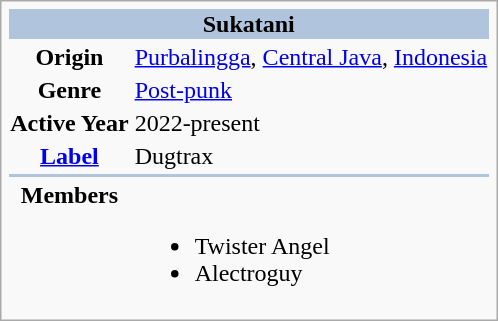<table class="infobox vcard plainlist">
<tr>
<th colspan="2" class="infobox-above" style="background-color: #b0c4de"><div>Sukatani</div></th>
</tr>
<tr>
<th class="infobox-label" scope="row">Origin</th>
<td class="infobox-data"><a href='#'>Purbalingga</a>, <a href='#'>Central Java</a>, <a href='#'>Indonesia</a></td>
</tr>
<tr>
<th class="infobox-label" scope="row">Genre</th>
<td class="infobox-data"><a href='#'>Post-punk</a></td>
</tr>
<tr>
<th class="infobox-label" scope="row">Active Year</th>
<td class="infobox-data">2022-present</td>
</tr>
<tr>
<th class="infobox-label" scope="row"><a href='#'>Label</a></th>
<td class="infobox-data">Dugtrax</td>
</tr>
<tr>
<th colspan="2" class="infobox-header" style="background-color: #b0c4de"></th>
</tr>
<tr>
<th class="infobox-label" scope="row">Members</th>
<td class="infobox-data"><br><ul><li>Twister Angel</li><li>Alectroguy</li></ul></td>
</tr>
</table>
